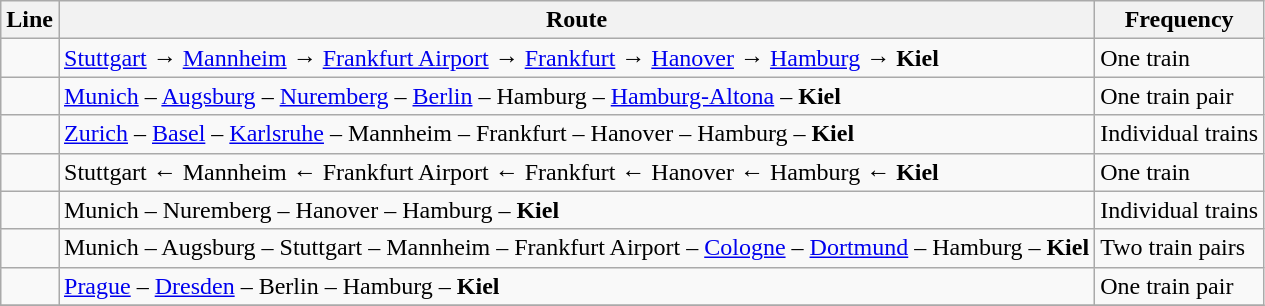<table class="wikitable">
<tr>
<th>Line</th>
<th>Route</th>
<th>Frequency</th>
</tr>
<tr>
<td></td>
<td><a href='#'>Stuttgart</a> → <a href='#'>Mannheim</a> → <a href='#'>Frankfurt Airport</a> → <a href='#'>Frankfurt</a> → <a href='#'>Hanover</a> → <a href='#'>Hamburg</a> → <strong>Kiel</strong></td>
<td>One train</td>
</tr>
<tr>
<td></td>
<td><a href='#'>Munich</a> – <a href='#'>Augsburg</a> – <a href='#'>Nuremberg</a> – <a href='#'>Berlin</a> – Hamburg – <a href='#'>Hamburg-Altona</a> – <strong>Kiel</strong></td>
<td>One train pair</td>
</tr>
<tr>
<td></td>
<td><a href='#'>Zurich</a> – <a href='#'>Basel</a> – <a href='#'>Karlsruhe</a> – Mannheim – Frankfurt – Hanover – Hamburg – <strong>Kiel</strong></td>
<td>Individual trains</td>
</tr>
<tr>
<td></td>
<td>Stuttgart ← Mannheim ← Frankfurt Airport ← Frankfurt ← Hanover ← Hamburg ← <strong>Kiel</strong></td>
<td>One train</td>
</tr>
<tr>
<td></td>
<td>Munich – Nuremberg – Hanover – Hamburg – <strong>Kiel</strong></td>
<td>Individual trains</td>
</tr>
<tr>
<td></td>
<td>Munich – Augsburg – Stuttgart – Mannheim – Frankfurt Airport – <a href='#'>Cologne</a> – <a href='#'>Dortmund</a> – Hamburg – <strong>Kiel</strong></td>
<td>Two train pairs</td>
</tr>
<tr>
<td></td>
<td><a href='#'>Prague</a> – <a href='#'>Dresden</a> – Berlin – Hamburg – <strong>Kiel</strong></td>
<td>One train pair</td>
</tr>
<tr>
</tr>
</table>
